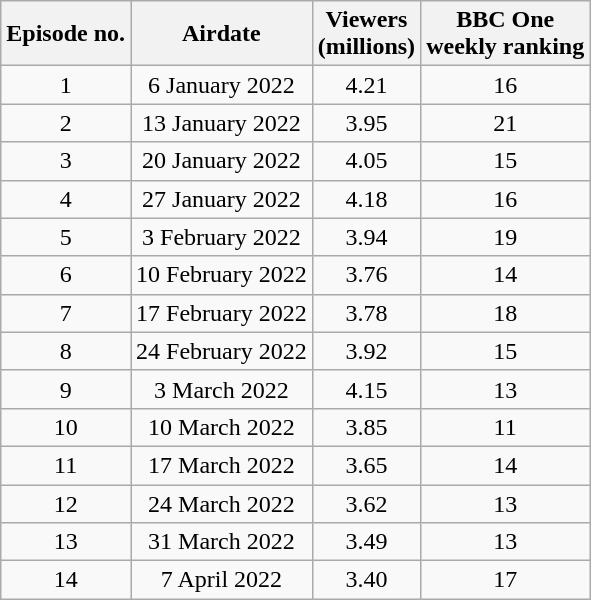<table class="wikitable" style="text-align:center;">
<tr>
<th>Episode no.</th>
<th>Airdate</th>
<th>Viewers<br>(millions)</th>
<th>BBC One<br>weekly ranking</th>
</tr>
<tr>
<td>1</td>
<td>6 January 2022</td>
<td>4.21</td>
<td>16</td>
</tr>
<tr>
<td>2</td>
<td>13 January 2022</td>
<td>3.95</td>
<td>21</td>
</tr>
<tr>
<td>3</td>
<td>20 January 2022</td>
<td>4.05</td>
<td>15</td>
</tr>
<tr>
<td>4</td>
<td>27 January 2022</td>
<td>4.18</td>
<td>16</td>
</tr>
<tr>
<td>5</td>
<td>3 February 2022</td>
<td>3.94</td>
<td>19</td>
</tr>
<tr>
<td>6</td>
<td>10 February 2022</td>
<td>3.76</td>
<td>14</td>
</tr>
<tr>
<td>7</td>
<td>17 February 2022</td>
<td>3.78</td>
<td>18</td>
</tr>
<tr>
<td>8</td>
<td>24 February 2022</td>
<td>3.92</td>
<td>15</td>
</tr>
<tr>
<td>9</td>
<td>3 March 2022</td>
<td>4.15</td>
<td>13</td>
</tr>
<tr>
<td>10</td>
<td>10 March 2022</td>
<td>3.85</td>
<td>11</td>
</tr>
<tr>
<td>11</td>
<td>17 March 2022</td>
<td>3.65</td>
<td>14</td>
</tr>
<tr>
<td>12</td>
<td>24 March 2022</td>
<td>3.62</td>
<td>13</td>
</tr>
<tr>
<td>13</td>
<td>31 March 2022</td>
<td>3.49</td>
<td>13</td>
</tr>
<tr>
<td>14</td>
<td>7 April 2022</td>
<td>3.40</td>
<td>17</td>
</tr>
</table>
